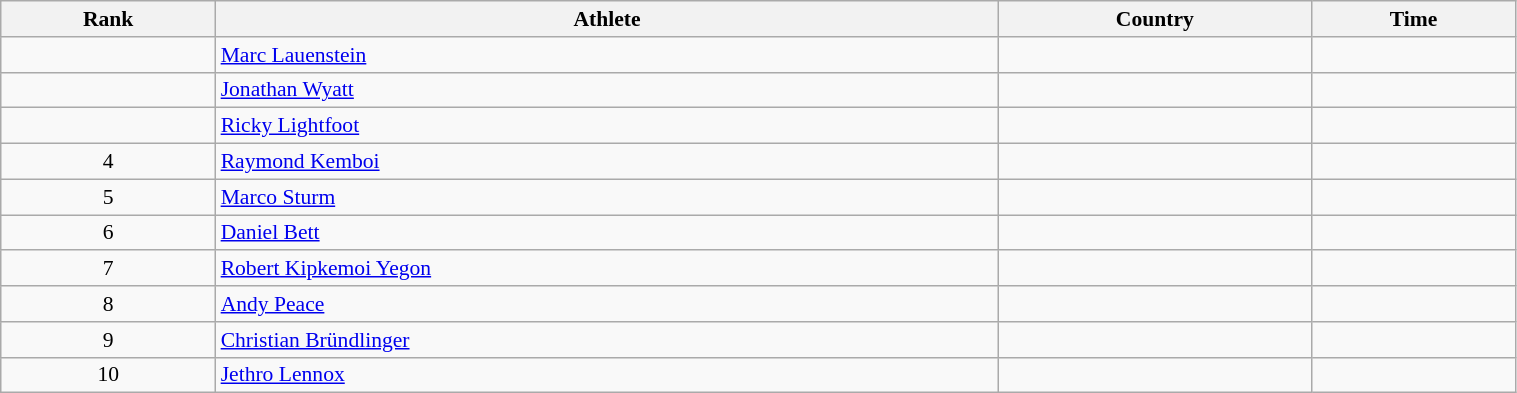<table class="wikitable" width=80% style="font-size:90%; text-align:left;">
<tr>
<th>Rank</th>
<th>Athlete</th>
<th>Country</th>
<th>Time</th>
</tr>
<tr>
<td align="center"></td>
<td><a href='#'>Marc Lauenstein</a></td>
<td></td>
<td></td>
</tr>
<tr>
<td align="center"></td>
<td><a href='#'>Jonathan Wyatt</a></td>
<td></td>
<td></td>
</tr>
<tr>
<td align="center"></td>
<td><a href='#'>Ricky Lightfoot</a></td>
<td></td>
<td></td>
</tr>
<tr>
<td align="center">4</td>
<td><a href='#'>Raymond Kemboi</a></td>
<td></td>
<td></td>
</tr>
<tr>
<td align="center">5</td>
<td><a href='#'>Marco Sturm</a></td>
<td></td>
<td></td>
</tr>
<tr>
<td align="center">6</td>
<td><a href='#'>Daniel Bett</a></td>
<td></td>
<td></td>
</tr>
<tr>
<td align="center">7</td>
<td><a href='#'>Robert Kipkemoi Yegon</a></td>
<td></td>
<td></td>
</tr>
<tr>
<td align="center">8</td>
<td><a href='#'>Andy Peace</a></td>
<td></td>
<td></td>
</tr>
<tr>
<td align="center">9</td>
<td><a href='#'>Christian Bründlinger</a></td>
<td></td>
<td></td>
</tr>
<tr>
<td align="center">10</td>
<td><a href='#'>Jethro Lennox</a></td>
<td></td>
<td></td>
</tr>
</table>
